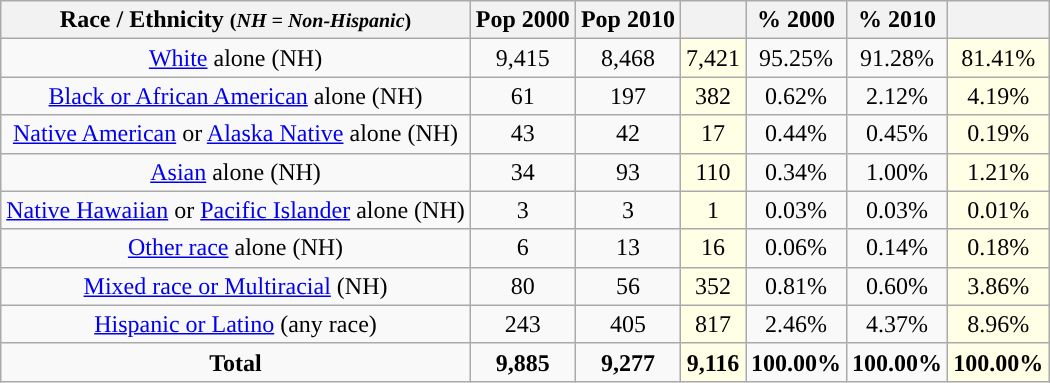<table class="wikitable" style="text-align:center;">
<tr>
<th>Race / Ethnicity <small>(<em>NH = Non-Hispanic</em>)</small></th>
<th>Pop 2000</th>
<th>Pop 2010</th>
<th></th>
<th>% 2000</th>
<th>% 2010</th>
<th></th>
</tr>
<tr>
<td><a href='#'>White</a> alone (NH)</td>
<td>9,415</td>
<td>8,468</td>
<td style='background: #ffffe6;'>7,421</td>
<td>95.25%</td>
<td>91.28%</td>
<td style='background: #ffffe6;'>81.41%</td>
</tr>
<tr>
<td><a href='#'>Black or African American</a> alone (NH)</td>
<td>61</td>
<td>197</td>
<td style='background: #ffffe6;'>382</td>
<td>0.62%</td>
<td>2.12%</td>
<td style='background: #ffffe6;'>4.19%</td>
</tr>
<tr>
<td><a href='#'>Native American</a> or <a href='#'>Alaska Native</a> alone (NH)</td>
<td>43</td>
<td>42</td>
<td style='background: #ffffe6;'>17</td>
<td>0.44%</td>
<td>0.45%</td>
<td style='background: #ffffe6;'>0.19%</td>
</tr>
<tr>
<td><a href='#'>Asian</a> alone (NH)</td>
<td>34</td>
<td>93</td>
<td style='background: #ffffe6;'>110</td>
<td>0.34%</td>
<td>1.00%</td>
<td style='background: #ffffe6;'>1.21%</td>
</tr>
<tr>
<td><a href='#'>Native Hawaiian</a> or <a href='#'>Pacific Islander</a> alone (NH)</td>
<td>3</td>
<td>3</td>
<td style='background: #ffffe6;'>1</td>
<td>0.03%</td>
<td>0.03%</td>
<td style='background: #ffffe6;'>0.01%</td>
</tr>
<tr>
<td><a href='#'>Other race</a> alone (NH)</td>
<td>6</td>
<td>13</td>
<td style='background: #ffffe6;'>16</td>
<td>0.06%</td>
<td>0.14%</td>
<td style='background: #ffffe6;'>0.18%</td>
</tr>
<tr>
<td><a href='#'>Mixed race or Multiracial</a> (NH)</td>
<td>80</td>
<td>56</td>
<td style='background: #ffffe6;'>352</td>
<td>0.81%</td>
<td>0.60%</td>
<td style='background: #ffffe6;'>3.86%</td>
</tr>
<tr>
<td><a href='#'>Hispanic or Latino</a> (any race)</td>
<td>243</td>
<td>405</td>
<td style='background: #ffffe6;'>817</td>
<td>2.46%</td>
<td>4.37%</td>
<td style='background: #ffffe6;'>8.96%</td>
</tr>
<tr>
<td><strong>Total</strong></td>
<td><strong>9,885</strong></td>
<td><strong>9,277</strong></td>
<td style='background: #ffffe6;'><strong>9,116</strong></td>
<td><strong>100.00%</strong></td>
<td><strong>100.00%</strong></td>
<td style='background: #ffffe6;'><strong>100.00%</strong></td>
</tr>
</table>
